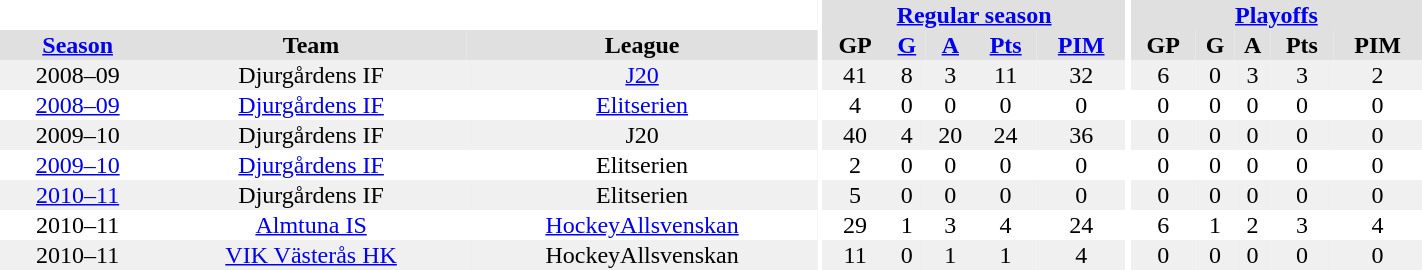<table border="0" cellpadding="1" cellspacing="0" style="text-align:center; width:75%">
<tr bgcolor="#e0e0e0">
<th colspan="3" bgcolor="#ffffff"></th>
<th rowspan="99" bgcolor="#ffffff"></th>
<th colspan="5"><a href='#'>Regular season</a></th>
<th rowspan="99" bgcolor="#ffffff"></th>
<th colspan="5"><a href='#'>Playoffs</a></th>
</tr>
<tr bgcolor="#e0e0e0">
<th><a href='#'>Season</a></th>
<th>Team</th>
<th>League</th>
<th>GP</th>
<th><a href='#'>G</a></th>
<th><a href='#'>A</a></th>
<th><a href='#'>Pts</a></th>
<th><a href='#'>PIM</a></th>
<th>GP</th>
<th>G</th>
<th>A</th>
<th>Pts</th>
<th>PIM</th>
</tr>
<tr>
</tr>
<tr bgcolor="#f0f0f0">
<td>2008–09</td>
<td>Djurgårdens IF</td>
<td><a href='#'>J20</a></td>
<td>41</td>
<td>8</td>
<td>3</td>
<td>11</td>
<td>32</td>
<td>6</td>
<td>0</td>
<td>3</td>
<td>3</td>
<td>2</td>
</tr>
<tr>
<td><a href='#'>2008–09</a></td>
<td><a href='#'>Djurgårdens IF</a></td>
<td><a href='#'>Elitserien</a></td>
<td>4</td>
<td>0</td>
<td>0</td>
<td>0</td>
<td>0</td>
<td>0</td>
<td>0</td>
<td>0</td>
<td>0</td>
<td>0</td>
</tr>
<tr bgcolor="#f0f0f0">
<td>2009–10</td>
<td>Djurgårdens IF</td>
<td>J20</td>
<td>40</td>
<td>4</td>
<td>20</td>
<td>24</td>
<td>36</td>
<td>0</td>
<td>0</td>
<td>0</td>
<td>0</td>
<td>0</td>
</tr>
<tr>
<td><a href='#'>2009–10</a></td>
<td><a href='#'>Djurgårdens IF</a></td>
<td>Elitserien</td>
<td>2</td>
<td>0</td>
<td>0</td>
<td>0</td>
<td>0</td>
<td>0</td>
<td>0</td>
<td>0</td>
<td>0</td>
<td>0</td>
</tr>
<tr bgcolor="#f0f0f0">
<td><a href='#'>2010–11</a></td>
<td>Djurgårdens IF</td>
<td>Elitserien</td>
<td>5</td>
<td>0</td>
<td>0</td>
<td>0</td>
<td>0</td>
<td>0</td>
<td>0</td>
<td>0</td>
<td>0</td>
<td>0</td>
</tr>
<tr>
<td>2010–11</td>
<td><a href='#'>Almtuna IS</a></td>
<td><a href='#'>HockeyAllsvenskan</a></td>
<td>29</td>
<td>1</td>
<td>3</td>
<td>4</td>
<td>24</td>
<td>6</td>
<td>1</td>
<td>2</td>
<td>3</td>
<td>4</td>
</tr>
<tr bgcolor="#f0f0f0">
<td>2010–11</td>
<td><a href='#'>VIK Västerås HK</a></td>
<td>HockeyAllsvenskan</td>
<td>11</td>
<td>0</td>
<td>1</td>
<td>1</td>
<td>4</td>
<td>0</td>
<td>0</td>
<td>0</td>
<td>0</td>
<td>0</td>
</tr>
</table>
